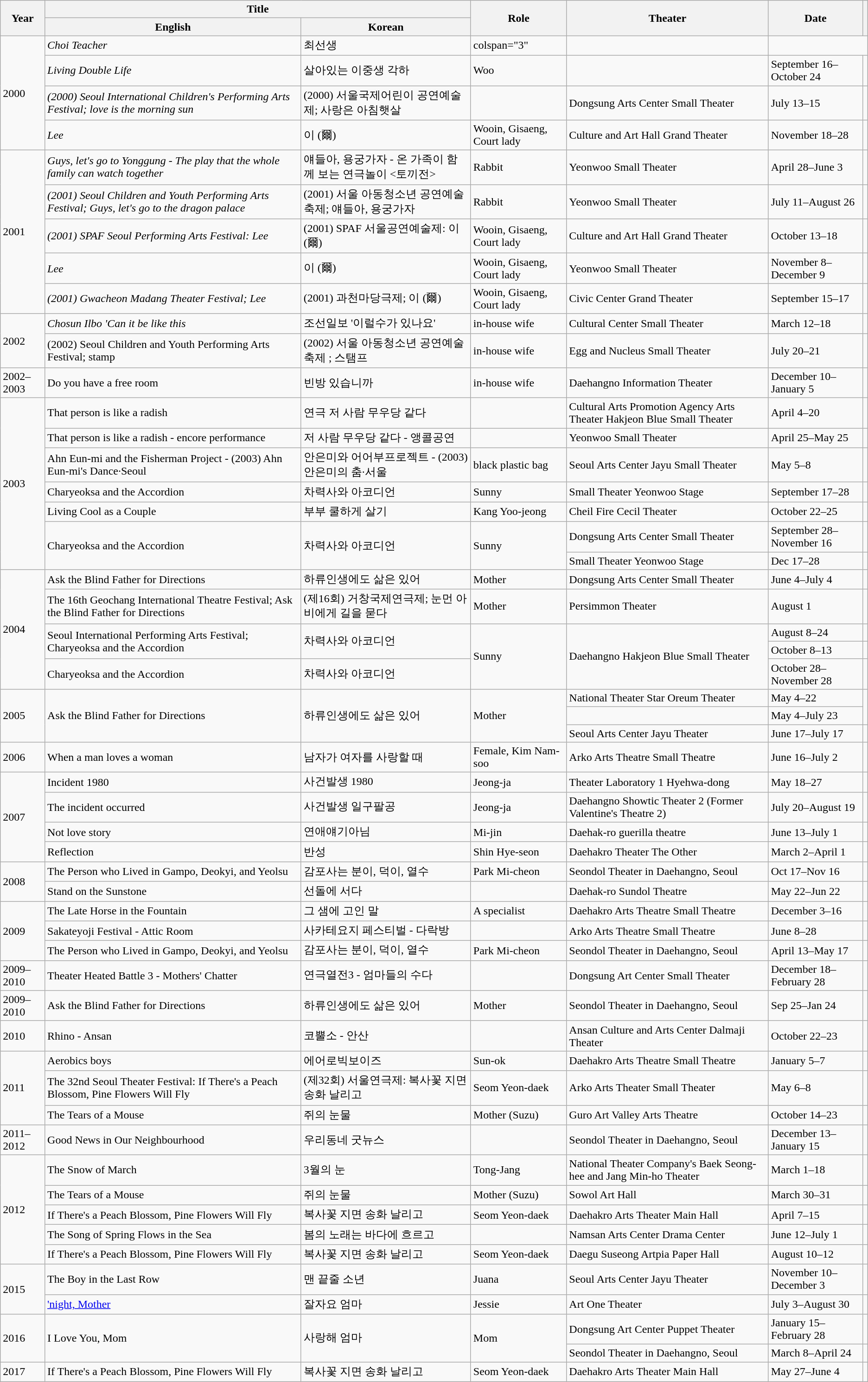<table class="wikitable sortable plainrowheaders" style="text-align:none; font-size:100%;">
<tr>
<th rowspan="2" scope="col">Year</th>
<th colspan="2" scope="col">Title</th>
<th rowspan="2" scope="col">Role</th>
<th rowspan="2" scope="col">Theater</th>
<th rowspan="2" scope="col">Date</th>
<th rowspan="2" scope="col" class="unsortable"></th>
</tr>
<tr>
<th>English</th>
<th>Korean</th>
</tr>
<tr>
<td rowspan="4">2000</td>
<td><em>Choi Teacher</em></td>
<td>최선생</td>
<td>colspan="3" </td>
<td></td>
</tr>
<tr>
<td><em>Living Double Life</em></td>
<td>살아있는 이중생 각하</td>
<td>Woo</td>
<td></td>
<td>September 16–October 24</td>
<td></td>
</tr>
<tr>
<td><em>(2000) Seoul International Children's Performing Arts Festival; love is the morning sun</em></td>
<td>(2000) 서울국제어린이 공연예술제; 사랑은 아침햇살</td>
<td></td>
<td>Dongsung Arts Center Small Theater</td>
<td>July 13–15</td>
<td></td>
</tr>
<tr>
<td><em>Lee</em></td>
<td>이 (爾)</td>
<td>Wooin, Gisaeng, Court lady</td>
<td>Culture and Art Hall Grand Theater</td>
<td>November 18–28</td>
<td></td>
</tr>
<tr>
<td rowspan="5">2001</td>
<td><em>Guys, let's go to Yonggung - The play that the whole family can watch together <Rabbit Story></em></td>
<td>얘들아, 용궁가자 - 온 가족이 함께 보는 연극놀이 <토끼전></td>
<td>Rabbit</td>
<td>Yeonwoo Small Theater</td>
<td>April 28–June 3</td>
<td></td>
</tr>
<tr>
<td><em>(2001) Seoul Children and Youth Performing Arts Festival; Guys, let's go to the dragon palace</em></td>
<td>(2001) 서울 아동청소년 공연예술축제; 얘들아, 용궁가자</td>
<td>Rabbit</td>
<td>Yeonwoo Small Theater</td>
<td>July 11–August 26</td>
<td></td>
</tr>
<tr>
<td><em>(2001) SPAF Seoul Performing Arts Festival: Lee</em></td>
<td>(2001) SPAF 서울공연예술제: 이 (爾)</td>
<td>Wooin, Gisaeng, Court lady</td>
<td>Culture and Art Hall Grand Theater</td>
<td>October 13–18</td>
<td></td>
</tr>
<tr>
<td><em>Lee</em></td>
<td>이 (爾)</td>
<td>Wooin, Gisaeng, Court lady</td>
<td>Yeonwoo Small Theater</td>
<td>November 8–December 9</td>
<td></td>
</tr>
<tr>
<td><em>(2001) Gwacheon Madang Theater Festival; Lee</em></td>
<td>(2001) 과천마당극제; 이 (爾)</td>
<td>Wooin, Gisaeng, Court lady</td>
<td>Civic Center Grand Theater</td>
<td>September 15–17</td>
<td></td>
</tr>
<tr>
<td rowspan="2">2002</td>
<td><em>Chosun Ilbo 'Can it be like this<strong></td>
<td>조선일보 '이럴수가 있나요'</td>
<td>in-house wife</td>
<td>Cultural Center Small Theater</td>
<td>March 12–18</td>
<td></td>
</tr>
<tr>
<td></em>(2002) Seoul Children and Youth Performing Arts Festival; stamp<em></td>
<td>(2002) 서울 아동청소년 공연예술축제 ; 스탬프</td>
<td>in-house wife</td>
<td>Egg and Nucleus Small Theater</td>
<td>July 20–21</td>
<td></td>
</tr>
<tr>
<td>2002–2003</td>
<td></em>Do you have a free room<em></td>
<td>빈방 있습니까</td>
<td>in-house wife</td>
<td>Daehangno Information Theater</td>
<td>December 10–January 5</td>
<td></td>
</tr>
<tr>
<td rowspan="7">2003</td>
<td></em>That person is like a radish<em></td>
<td>연극 저 사람 무우당 같다</td>
<td></td>
<td>Cultural Arts Promotion Agency Arts Theater Hakjeon Blue Small Theater</td>
<td>April 4–20</td>
<td></td>
</tr>
<tr>
<td></em>That person is like a radish - encore performance<em></td>
<td>저 사람 무우당 같다 - 앵콜공연</td>
<td></td>
<td>Yeonwoo Small Theater</td>
<td>April 25–May 25</td>
<td></td>
</tr>
<tr>
<td></em>Ahn Eun-mi and the Fisherman Project - (2003) Ahn Eun-mi's Dance·Seoul<em></td>
<td>안은미와 어어부프로젝트 - (2003) 안은미의 춤·서울</td>
<td>black plastic bag</td>
<td>Seoul Arts Center Jayu Small Theater</td>
<td>May 5–8</td>
<td></td>
</tr>
<tr>
<td></em>Charyeoksa and the Accordion<em></td>
<td>차력사와 아코디언</td>
<td>Sunny</td>
<td>Small Theater Yeonwoo Stage</td>
<td>September 17–28</td>
<td></td>
</tr>
<tr>
<td></em>Living Cool as a Couple<em></td>
<td>부부 쿨하게 살기</td>
<td>Kang Yoo-jeong</td>
<td>Cheil Fire Cecil Theater</td>
<td>October 22–25</td>
<td></td>
</tr>
<tr>
<td rowspan="2"></em>Charyeoksa and the Accordion<em></td>
<td rowspan="2">차력사와 아코디언</td>
<td rowspan="2">Sunny</td>
<td>Dongsung Arts Center Small Theater</td>
<td>September 28–November 16</td>
<td></td>
</tr>
<tr>
<td>Small Theater Yeonwoo Stage</td>
<td>Dec 17–28</td>
<td></td>
</tr>
<tr>
<td rowspan="5">2004</td>
<td></em>Ask the Blind Father for Directions<em></td>
<td>하류인생에도 삶은 있어</td>
<td>Mother</td>
<td>Dongsung Arts Center Small Theater</td>
<td>June 4–July 4</td>
<td></td>
</tr>
<tr>
<td></em>The 16th Geochang International Theatre Festival; Ask the Blind Father for Directions<em></td>
<td>(제16회) 거창국제연극제; 눈먼 아비에게 길을 묻다</td>
<td>Mother</td>
<td>Persimmon Theater</td>
<td>August 1</td>
<td></td>
</tr>
<tr>
<td rowspan="2"></em>Seoul International Performing Arts Festival; Charyeoksa and the Accordion<em></td>
<td rowspan="2">차력사와 아코디언</td>
<td rowspan="3">Sunny</td>
<td rowspan="3">Daehangno Hakjeon Blue Small Theater</td>
<td>August 8–24</td>
<td></td>
</tr>
<tr>
<td>October 8–13</td>
<td></td>
</tr>
<tr>
<td></em>Charyeoksa and the Accordion<em></td>
<td>차력사와 아코디언</td>
<td>October 28–November 28</td>
<td></td>
</tr>
<tr>
<td rowspan="3">2005</td>
<td rowspan="3"></em>Ask the Blind Father for Directions<em></td>
<td rowspan="3">하류인생에도 삶은 있어</td>
<td rowspan="3">Mother</td>
<td>National Theater Star Oreum Theater</td>
<td>May 4–22</td>
<td rowspan="2"></td>
</tr>
<tr>
<td></td>
<td>May 4–July 23</td>
</tr>
<tr>
<td>Seoul Arts Center Jayu Theater</td>
<td>June 17–July 17</td>
<td></td>
</tr>
<tr>
<td>2006</td>
<td></em>When a man loves a woman<em></td>
<td>남자가 여자를 사랑할 때</td>
<td>Female, Kim Nam-soo</td>
<td>Arko Arts Theatre Small Theatre</td>
<td>June 16–July 2</td>
<td></td>
</tr>
<tr>
<td rowspan="4">2007</td>
<td></em>Incident 1980<em></td>
<td>사건발생 1980</td>
<td>Jeong-ja</td>
<td>Theater Laboratory 1  Hyehwa-dong</td>
<td>May 18–27</td>
<td></td>
</tr>
<tr>
<td></em>The incident occurred<em></td>
<td>사건발생 일구팔공</td>
<td>Jeong-ja</td>
<td>Daehangno Showtic Theater 2 (Former Valentine's Theatre 2)</td>
<td>July 20–August 19</td>
<td></td>
</tr>
<tr>
<td></em>Not love story<em></td>
<td>연애얘기아님</td>
<td>Mi-jin</td>
<td>Daehak-ro guerilla theatre</td>
<td>June 13–July 1</td>
<td></td>
</tr>
<tr>
<td></em>Reflection<em></td>
<td>반성</td>
<td>Shin Hye-seon</td>
<td>Daehakro Theater The Other</td>
<td>March 2–April 1</td>
<td></td>
</tr>
<tr>
<td rowspan="2">2008</td>
<td></em>The Person who Lived in Gampo, Deokyi, and Yeolsu<em></td>
<td>감포사는 분이, 덕이, 열수</td>
<td>Park Mi-cheon</td>
<td>Seondol Theater in Daehangno, Seoul</td>
<td>Oct 17–Nov 16</td>
<td></td>
</tr>
<tr>
<td></em>Stand on the Sunstone<em></td>
<td>선돌에 서다</td>
<td></td>
<td>Daehak-ro Sundol Theatre</td>
<td>May 22–Jun 22</td>
<td></td>
</tr>
<tr>
<td rowspan="3">2009</td>
<td></em>The Late Horse in the Fountain<em></td>
<td>그 샘에 고인 말</td>
<td>A specialist</td>
<td>Daehakro Arts Theatre Small Theatre</td>
<td>December 3–16</td>
<td></td>
</tr>
<tr>
<td></em>Sakateyoji Festival - Attic Room<em></td>
<td>사카테요지 페스티벌 - 다락방</td>
<td></td>
<td>Arko Arts Theatre Small Theatre</td>
<td>June 8–28</td>
<td></td>
</tr>
<tr>
<td></em>The Person who Lived in Gampo, Deokyi, and Yeolsu<em></td>
<td>감포사는 분이, 덕이, 열수</td>
<td>Park Mi-cheon</td>
<td>Seondol Theater in Daehangno, Seoul</td>
<td>April 13–May 17</td>
<td></td>
</tr>
<tr>
<td>2009–2010</td>
<td></em>Theater Heated Battle 3 - Mothers' Chatter<em></td>
<td>연극열전3 - 엄마들의 수다</td>
<td></td>
<td>Dongsung Art Center Small Theater</td>
<td>December 18–February 28</td>
<td></td>
</tr>
<tr>
<td>2009–2010</td>
<td></em>Ask the Blind Father for Directions<em></td>
<td>하류인생에도 삶은 있어</td>
<td>Mother</td>
<td>Seondol Theater in Daehangno, Seoul</td>
<td>Sep 25–Jan 24</td>
<td></td>
</tr>
<tr>
<td>2010</td>
<td></em>Rhino - Ansan<em></td>
<td>코뿔소 - 안산</td>
<td></td>
<td>Ansan Culture and Arts Center Dalmaji Theater</td>
<td>October 22–23</td>
<td></td>
</tr>
<tr>
<td rowspan="3">2011</td>
<td></em>Aerobics boys<em></td>
<td>에어로빅보이즈</td>
<td>Sun-ok</td>
<td>Daehakro Arts Theatre Small Theatre</td>
<td>January 5–7</td>
<td></td>
</tr>
<tr>
<td></em>The 32nd Seoul Theater Festival: If There's a Peach Blossom, Pine Flowers Will Fly<em></td>
<td>(제32회) 서울연극제: 복사꽃 지면 송화 날리고</td>
<td>Seom Yeon-daek</td>
<td>Arko Arts Theater Small Theater</td>
<td>May 6–8</td>
<td></td>
</tr>
<tr>
<td></em>The Tears of a Mouse<em></td>
<td>쥐의 눈물</td>
<td>Mother (Suzu)</td>
<td>Guro Art Valley Arts Theatre</td>
<td>October 14–23</td>
<td></td>
</tr>
<tr>
<td>2011–2012</td>
<td></em>Good News in Our Neighbourhood<em></td>
<td>우리동네 굿뉴스</td>
<td></td>
<td>Seondol Theater in Daehangno, Seoul</td>
<td>December 13–January 15</td>
<td></td>
</tr>
<tr>
<td rowspan="5">2012</td>
<td></em>The Snow of March<em></td>
<td>3월의 눈</td>
<td>Tong-Jang</td>
<td>National Theater Company's Baek Seong-hee and Jang Min-ho Theater</td>
<td>March 1–18</td>
<td></td>
</tr>
<tr>
<td></em>The Tears of a Mouse<em></td>
<td>쥐의 눈물</td>
<td>Mother (Suzu)</td>
<td>Sowol Art Hall</td>
<td>March 30–31</td>
<td></td>
</tr>
<tr>
<td></em>If There's a Peach Blossom, Pine Flowers Will Fly<em></td>
<td>복사꽃 지면 송화 날리고</td>
<td>Seom Yeon-daek</td>
<td>Daehakro Arts Theater Main Hall</td>
<td>April 7–15</td>
<td></td>
</tr>
<tr>
<td></em>The Song of Spring Flows in the Sea<em></td>
<td>봄의 노래는 바다에 흐르고</td>
<td></td>
<td>Namsan Arts Center Drama Center</td>
<td>June 12–July 1</td>
<td></td>
</tr>
<tr>
<td></em>If There's a Peach Blossom, Pine Flowers Will Fly<em></td>
<td>복사꽃 지면 송화 날리고</td>
<td>Seom Yeon-daek</td>
<td>Daegu Suseong Artpia Paper Hall</td>
<td>August 10–12</td>
<td></td>
</tr>
<tr>
<td rowspan="2">2015</td>
<td></em>The Boy in the Last Row<em></td>
<td>맨 끝줄 소년</td>
<td>Juana</td>
<td>Seoul Arts Center Jayu Theater</td>
<td>November 10–December 3</td>
<td></td>
</tr>
<tr>
<td></em><a href='#'>'night, Mother</a><em></td>
<td>잘자요 엄마</td>
<td>Jessie</td>
<td>Art One Theater</td>
<td>July 3–August 30</td>
<td></td>
</tr>
<tr>
<td rowspan="2">2016</td>
<td rowspan="2"></em>I Love You, Mom<em></td>
<td rowspan="2">사랑해 엄마</td>
<td rowspan="2">Mom</td>
<td>Dongsung Art Center Puppet Theater</td>
<td>January 15–February 28</td>
<td></td>
</tr>
<tr>
<td>Seondol Theater in Daehangno, Seoul</td>
<td>March 8–April 24</td>
<td></td>
</tr>
<tr>
<td>2017</td>
<td></em>If There's a Peach Blossom, Pine Flowers Will Fly<em></td>
<td>복사꽃 지면 송화 날리고</td>
<td>Seom Yeon-daek</td>
<td>Daehakro Arts Theater Main Hall</td>
<td>May 27–June 4</td>
<td></td>
</tr>
</table>
